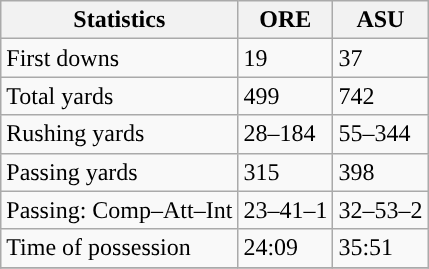<table class="wikitable" style="float: left;">
<tr>
<th>Statistics</th>
<th>ORE</th>
<th>ASU</th>
</tr>
<tr>
<td>First downs</td>
<td>19</td>
<td>37</td>
</tr>
<tr>
<td>Total yards</td>
<td>499</td>
<td>742</td>
</tr>
<tr>
<td>Rushing yards</td>
<td>28–184</td>
<td>55–344</td>
</tr>
<tr>
<td>Passing yards</td>
<td>315</td>
<td>398</td>
</tr>
<tr>
<td>Passing: Comp–Att–Int</td>
<td>23–41–1</td>
<td>32–53–2</td>
</tr>
<tr>
<td>Time of possession</td>
<td>24:09</td>
<td>35:51</td>
</tr>
<tr>
</tr>
</table>
